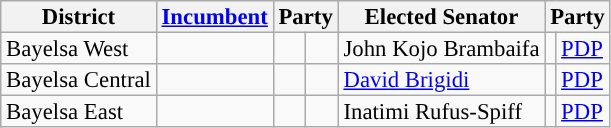<table class="sortable wikitable" style="font-size:95%;line-height:14px;">
<tr>
<th class="unsortable">District</th>
<th class="unsortable"><a href='#'>Incumbent</a></th>
<th colspan="2">Party</th>
<th class="unsortable">Elected Senator</th>
<th colspan="2">Party</th>
</tr>
<tr>
<td>Bayelsa West</td>
<td></td>
<td></td>
<td></td>
<td>John Kojo Brambaifa</td>
<td style="background:"></td>
<td><a href='#'>PDP</a></td>
</tr>
<tr>
<td>Bayelsa Central</td>
<td></td>
<td></td>
<td></td>
<td><a href='#'>David Brigidi</a></td>
<td style="background:"></td>
<td><a href='#'>PDP</a></td>
</tr>
<tr>
<td>Bayelsa East</td>
<td></td>
<td></td>
<td></td>
<td>Inatimi Rufus-Spiff</td>
<td style="background:"></td>
<td><a href='#'>PDP</a></td>
</tr>
</table>
